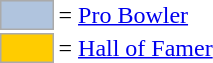<table>
<tr>
<td style="background-color:lightsteelblue; border:1px solid #aaaaaa; width:2em;"></td>
<td>= <a href='#'>Pro Bowler</a></td>
</tr>
<tr>
<td style="background-color:#FFCC00; border:1px solid #aaaaaa; width:2em;"></td>
<td>= <a href='#'>Hall of Famer</a></td>
</tr>
</table>
